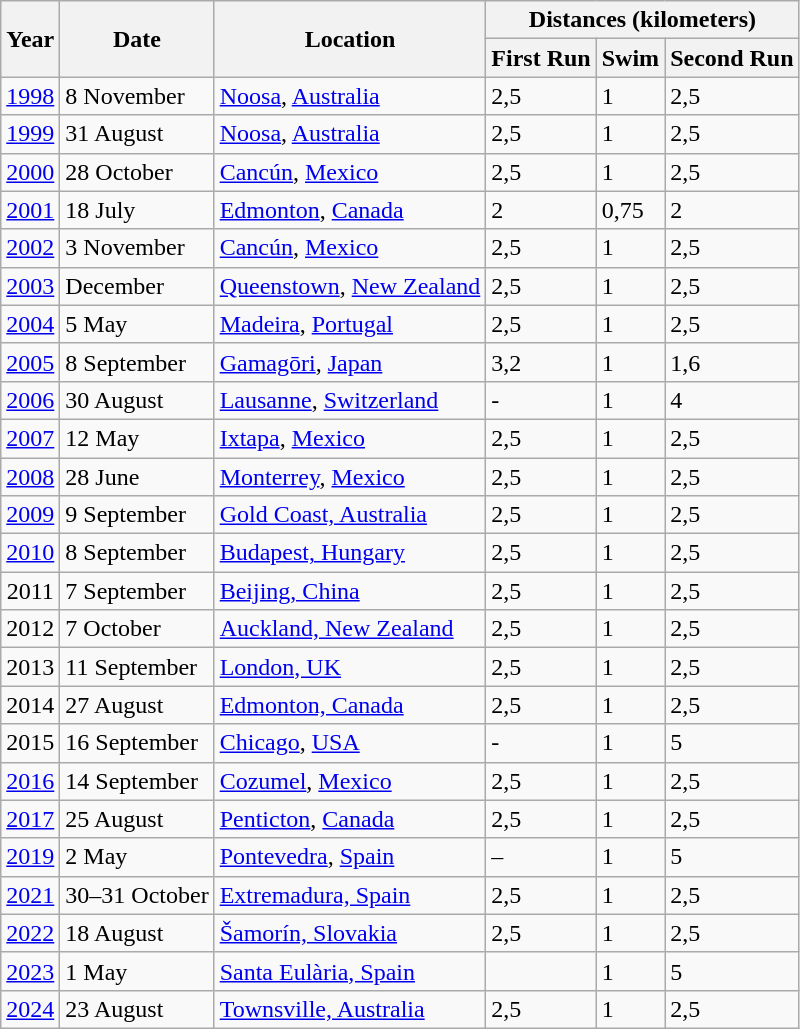<table class="wikitable">
<tr>
<th rowspan="2">Year</th>
<th rowspan="2">Date</th>
<th rowspan="2">Location</th>
<th colspan="3">Distances  (kilometers)</th>
</tr>
<tr>
<th>First Run</th>
<th>Swim</th>
<th>Second Run</th>
</tr>
<tr>
<td align="center"><a href='#'>1998</a></td>
<td>8 November</td>
<td> <a href='#'>Noosa</a>, <a href='#'>Australia</a></td>
<td>2,5</td>
<td>1</td>
<td>2,5</td>
</tr>
<tr>
<td align="center"><a href='#'>1999</a></td>
<td>31 August</td>
<td> <a href='#'>Noosa</a>, <a href='#'>Australia</a></td>
<td>2,5</td>
<td>1</td>
<td>2,5</td>
</tr>
<tr>
<td align="center"><a href='#'>2000</a></td>
<td>28 October</td>
<td> <a href='#'>Cancún</a>, <a href='#'>Mexico</a></td>
<td>2,5</td>
<td>1</td>
<td>2,5</td>
</tr>
<tr>
<td align="center"><a href='#'>2001</a></td>
<td>18 July</td>
<td> <a href='#'>Edmonton</a>, <a href='#'>Canada</a></td>
<td>2</td>
<td>0,75</td>
<td>2</td>
</tr>
<tr>
<td align="center"><a href='#'>2002</a></td>
<td>3 November</td>
<td> <a href='#'>Cancún</a>, <a href='#'>Mexico</a></td>
<td>2,5</td>
<td>1</td>
<td>2,5</td>
</tr>
<tr>
<td align="center"><a href='#'>2003</a></td>
<td>December</td>
<td> <a href='#'>Queenstown</a>, <a href='#'>New Zealand</a></td>
<td>2,5</td>
<td>1</td>
<td>2,5</td>
</tr>
<tr>
<td align="center"><a href='#'>2004</a></td>
<td>5 May</td>
<td> <a href='#'>Madeira</a>, <a href='#'>Portugal</a></td>
<td>2,5</td>
<td>1</td>
<td>2,5</td>
</tr>
<tr>
<td align="center"><a href='#'>2005</a></td>
<td>8 September</td>
<td> <a href='#'>Gamagōri</a>, <a href='#'>Japan</a></td>
<td>3,2</td>
<td>1</td>
<td>1,6</td>
</tr>
<tr>
<td align="center"><a href='#'>2006</a></td>
<td>30 August</td>
<td> <a href='#'>Lausanne</a>, <a href='#'>Switzerland</a></td>
<td>-</td>
<td>1</td>
<td>4</td>
</tr>
<tr>
<td align="center"><a href='#'>2007</a></td>
<td>12 May</td>
<td> <a href='#'>Ixtapa</a>, <a href='#'>Mexico</a></td>
<td>2,5</td>
<td>1</td>
<td>2,5</td>
</tr>
<tr>
<td align="center"><a href='#'>2008</a></td>
<td>28 June</td>
<td> <a href='#'>Monterrey</a>, <a href='#'>Mexico</a></td>
<td>2,5</td>
<td>1</td>
<td>2,5</td>
</tr>
<tr>
<td align="center"><a href='#'>2009</a></td>
<td>9 September</td>
<td> <a href='#'>Gold Coast, Australia</a></td>
<td>2,5</td>
<td>1</td>
<td>2,5</td>
</tr>
<tr>
<td align="center"><a href='#'>2010</a></td>
<td>8 September</td>
<td> <a href='#'>Budapest, Hungary</a></td>
<td>2,5</td>
<td>1</td>
<td>2,5</td>
</tr>
<tr>
<td align="center">2011</td>
<td>7 September</td>
<td> <a href='#'>Beijing, China</a></td>
<td>2,5</td>
<td>1</td>
<td>2,5</td>
</tr>
<tr>
<td align="center">2012</td>
<td>7 October</td>
<td> <a href='#'>Auckland, New Zealand</a></td>
<td>2,5</td>
<td>1</td>
<td>2,5</td>
</tr>
<tr>
<td align="center">2013</td>
<td>11 September</td>
<td> <a href='#'>London, UK</a></td>
<td>2,5</td>
<td>1</td>
<td>2,5</td>
</tr>
<tr>
<td align="center">2014</td>
<td>27 August</td>
<td> <a href='#'>Edmonton, Canada</a></td>
<td>2,5</td>
<td>1</td>
<td>2,5</td>
</tr>
<tr>
<td align="center">2015</td>
<td>16 September</td>
<td> <a href='#'>Chicago</a>, <a href='#'>USA</a></td>
<td>-</td>
<td>1</td>
<td>5</td>
</tr>
<tr>
<td align="center"><a href='#'>2016</a></td>
<td>14 September</td>
<td> <a href='#'>Cozumel</a>, <a href='#'>Mexico</a></td>
<td>2,5</td>
<td>1</td>
<td>2,5</td>
</tr>
<tr>
<td align="center"><a href='#'>2017</a></td>
<td>25 August</td>
<td> <a href='#'>Penticton</a>, <a href='#'>Canada</a></td>
<td>2,5</td>
<td>1</td>
<td>2,5</td>
</tr>
<tr>
<td align="center"><a href='#'>2019</a></td>
<td>2 May</td>
<td> <a href='#'>Pontevedra</a>, <a href='#'>Spain</a></td>
<td>–</td>
<td>1</td>
<td>5</td>
</tr>
<tr>
<td align="center"><a href='#'>2021</a></td>
<td>30–31 October</td>
<td> <a href='#'> Extremadura, Spain</a></td>
<td>2,5</td>
<td>1</td>
<td>2,5</td>
</tr>
<tr>
<td align="center"><a href='#'>2022</a></td>
<td>18 August</td>
<td> <a href='#'>Šamorín, Slovakia</a></td>
<td>2,5</td>
<td>1</td>
<td>2,5</td>
</tr>
<tr>
<td align="center"><a href='#'>2023</a></td>
<td>1 May</td>
<td> <a href='#'>Santa Eulària, Spain</a></td>
<td></td>
<td>1</td>
<td>5</td>
</tr>
<tr>
<td align="center"><a href='#'>2024</a></td>
<td>23 August</td>
<td> <a href='#'>Townsville, Australia</a></td>
<td>2,5</td>
<td>1</td>
<td>2,5</td>
</tr>
</table>
